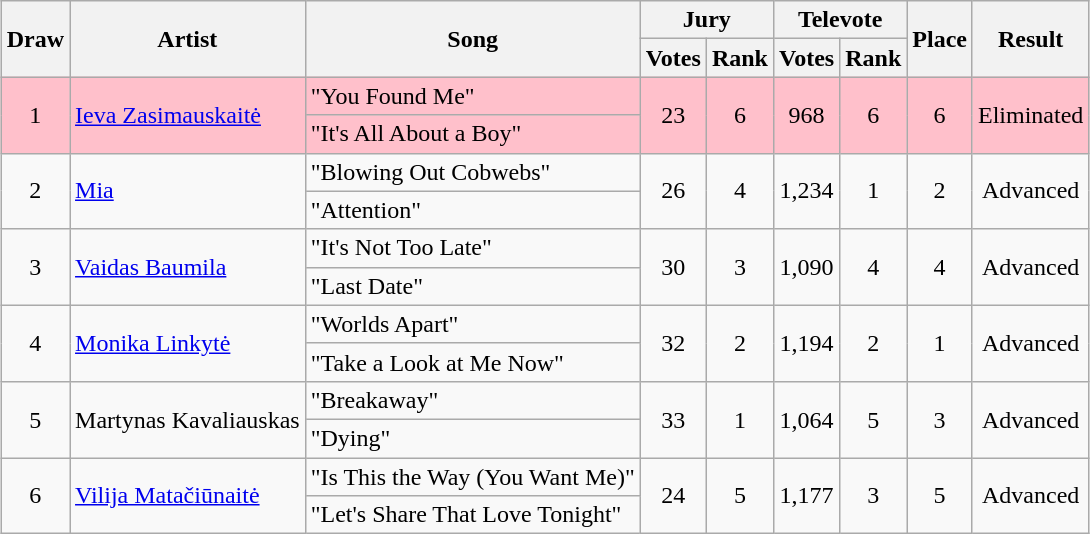<table class="sortable wikitable" style="margin: 1em auto 1em auto; text-align:center;">
<tr>
<th rowspan="2">Draw</th>
<th rowspan="2">Artist</th>
<th rowspan="2">Song</th>
<th colspan="2">Jury</th>
<th colspan="2">Televote</th>
<th rowspan="2">Place</th>
<th rowspan="2">Result</th>
</tr>
<tr>
<th>Votes</th>
<th>Rank</th>
<th>Votes</th>
<th>Rank</th>
</tr>
<tr style="background:pink;">
<td rowspan="2">1</td>
<td rowspan="2" align="left"><a href='#'>Ieva Zasimauskaitė</a></td>
<td align="left">"You Found Me"</td>
<td rowspan="2">23</td>
<td rowspan="2">6</td>
<td rowspan="2">968</td>
<td rowspan="2">6</td>
<td rowspan="2">6</td>
<td rowspan="2">Eliminated</td>
</tr>
<tr style="background:pink;">
<td align="left">"It's All About a Boy"</td>
</tr>
<tr>
<td rowspan="2">2</td>
<td rowspan="2" align="left"><a href='#'>Mia</a></td>
<td align="left">"Blowing Out Cobwebs"</td>
<td rowspan="2">26</td>
<td rowspan="2">4</td>
<td rowspan="2">1,234</td>
<td rowspan="2">1</td>
<td rowspan="2">2</td>
<td rowspan="2">Advanced</td>
</tr>
<tr>
<td align="left">"Attention"</td>
</tr>
<tr>
<td rowspan="2">3</td>
<td rowspan="2" align="left"><a href='#'>Vaidas Baumila</a></td>
<td align="left">"It's Not Too Late"</td>
<td rowspan="2">30</td>
<td rowspan="2">3</td>
<td rowspan="2">1,090</td>
<td rowspan="2">4</td>
<td rowspan="2">4</td>
<td rowspan="2">Advanced</td>
</tr>
<tr>
<td align="left">"Last Date"</td>
</tr>
<tr>
<td rowspan="2">4</td>
<td rowspan="2" align="left"><a href='#'>Monika Linkytė</a></td>
<td align="left">"Worlds Apart"</td>
<td rowspan="2">32</td>
<td rowspan="2">2</td>
<td rowspan="2">1,194</td>
<td rowspan="2">2</td>
<td rowspan="2">1</td>
<td rowspan="2">Advanced</td>
</tr>
<tr>
<td align="left">"Take a Look at Me Now"</td>
</tr>
<tr>
<td rowspan="2">5</td>
<td rowspan="2" align="left">Martynas Kavaliauskas</td>
<td align="left">"Breakaway"</td>
<td rowspan="2">33</td>
<td rowspan="2">1</td>
<td rowspan="2">1,064</td>
<td rowspan="2">5</td>
<td rowspan="2">3</td>
<td rowspan="2">Advanced</td>
</tr>
<tr>
<td align="left">"Dying"</td>
</tr>
<tr>
<td rowspan="2">6</td>
<td rowspan="2" align="left"><a href='#'>Vilija Matačiūnaitė</a></td>
<td align="left">"Is This the Way (You Want Me)"</td>
<td rowspan="2">24</td>
<td rowspan="2">5</td>
<td rowspan="2">1,177</td>
<td rowspan="2">3</td>
<td rowspan="2">5</td>
<td rowspan="2">Advanced</td>
</tr>
<tr>
<td align="left">"Let's Share That Love Tonight"</td>
</tr>
</table>
